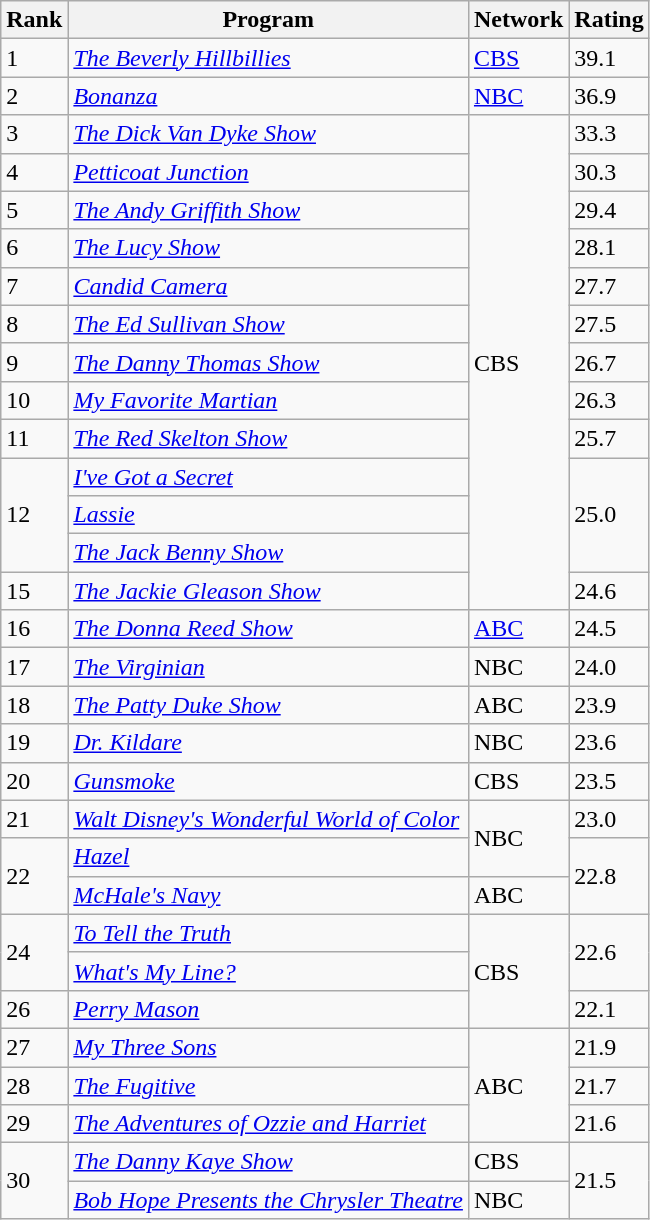<table class="wikitable">
<tr>
<th>Rank</th>
<th>Program</th>
<th>Network</th>
<th>Rating</th>
</tr>
<tr>
<td>1</td>
<td><em><a href='#'>The Beverly Hillbillies</a></em></td>
<td><a href='#'>CBS</a></td>
<td>39.1</td>
</tr>
<tr>
<td>2</td>
<td><em><a href='#'>Bonanza</a></em></td>
<td><a href='#'>NBC</a></td>
<td>36.9</td>
</tr>
<tr>
<td>3</td>
<td><em><a href='#'>The Dick Van Dyke Show</a></em></td>
<td rowspan="13">CBS</td>
<td>33.3</td>
</tr>
<tr>
<td>4</td>
<td><em><a href='#'>Petticoat Junction</a></em></td>
<td>30.3</td>
</tr>
<tr>
<td>5</td>
<td><em><a href='#'>The Andy Griffith Show</a></em></td>
<td>29.4</td>
</tr>
<tr>
<td>6</td>
<td><em><a href='#'>The Lucy Show</a></em></td>
<td>28.1</td>
</tr>
<tr>
<td>7</td>
<td><em><a href='#'>Candid Camera</a></em></td>
<td>27.7</td>
</tr>
<tr>
<td>8</td>
<td><em><a href='#'>The Ed Sullivan Show</a></em></td>
<td>27.5</td>
</tr>
<tr>
<td>9</td>
<td><em><a href='#'>The Danny Thomas Show</a></em></td>
<td>26.7</td>
</tr>
<tr>
<td>10</td>
<td><em><a href='#'>My Favorite Martian</a></em></td>
<td>26.3</td>
</tr>
<tr>
<td>11</td>
<td><em><a href='#'>The Red Skelton Show</a></em></td>
<td>25.7</td>
</tr>
<tr>
<td rowspan="3">12</td>
<td><em><a href='#'>I've Got a Secret</a></em></td>
<td rowspan="3">25.0</td>
</tr>
<tr>
<td><em><a href='#'>Lassie</a></em></td>
</tr>
<tr>
<td><em><a href='#'>The Jack Benny Show</a></em></td>
</tr>
<tr>
<td>15</td>
<td><em><a href='#'>The Jackie Gleason Show</a></em></td>
<td>24.6</td>
</tr>
<tr>
<td>16</td>
<td><em><a href='#'>The Donna Reed Show</a></em></td>
<td><a href='#'>ABC</a></td>
<td>24.5</td>
</tr>
<tr>
<td>17</td>
<td><em><a href='#'>The Virginian</a></em></td>
<td>NBC</td>
<td>24.0</td>
</tr>
<tr>
<td>18</td>
<td><em><a href='#'>The Patty Duke Show</a></em></td>
<td>ABC</td>
<td>23.9</td>
</tr>
<tr>
<td>19</td>
<td><em><a href='#'>Dr. Kildare</a></em></td>
<td>NBC</td>
<td>23.6</td>
</tr>
<tr>
<td>20</td>
<td><em><a href='#'>Gunsmoke</a></em></td>
<td>CBS</td>
<td>23.5</td>
</tr>
<tr>
<td>21</td>
<td><em><a href='#'>Walt Disney's Wonderful World of Color</a></em></td>
<td rowspan="2">NBC</td>
<td>23.0</td>
</tr>
<tr>
<td rowspan="2">22</td>
<td><em><a href='#'>Hazel</a></em></td>
<td rowspan="2">22.8</td>
</tr>
<tr>
<td><em><a href='#'>McHale's Navy</a></em></td>
<td>ABC</td>
</tr>
<tr>
<td rowspan="2">24</td>
<td><em><a href='#'>To Tell the Truth</a></em></td>
<td rowspan="3">CBS</td>
<td rowspan="2">22.6</td>
</tr>
<tr>
<td><em><a href='#'>What's My Line?</a></em></td>
</tr>
<tr>
<td>26</td>
<td><em><a href='#'>Perry Mason</a></em></td>
<td>22.1</td>
</tr>
<tr>
<td>27</td>
<td><em><a href='#'>My Three Sons</a></em></td>
<td rowspan="3">ABC</td>
<td>21.9</td>
</tr>
<tr>
<td>28</td>
<td><em><a href='#'>The Fugitive</a></em></td>
<td>21.7</td>
</tr>
<tr>
<td>29</td>
<td><em><a href='#'>The Adventures of Ozzie and Harriet</a></em></td>
<td>21.6</td>
</tr>
<tr>
<td rowspan="2">30</td>
<td><em><a href='#'>The Danny Kaye Show</a></em></td>
<td>CBS</td>
<td rowspan="2">21.5</td>
</tr>
<tr>
<td><em><a href='#'>Bob Hope Presents the Chrysler Theatre</a></em></td>
<td>NBC</td>
</tr>
</table>
